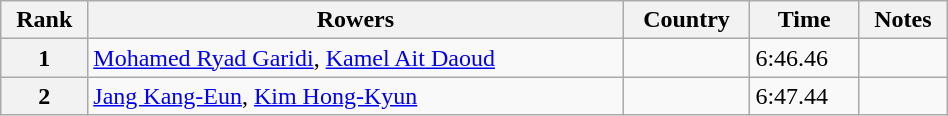<table class="wikitable sortable" width=50%>
<tr>
<th>Rank</th>
<th>Rowers</th>
<th>Country</th>
<th>Time</th>
<th>Notes</th>
</tr>
<tr>
<th>1</th>
<td><a href='#'>Mohamed Ryad Garidi</a>, <a href='#'>Kamel Ait Daoud</a></td>
<td></td>
<td>6:46.46</td>
<td></td>
</tr>
<tr>
<th>2</th>
<td><a href='#'>Jang Kang-Eun</a>, <a href='#'>Kim Hong-Kyun</a></td>
<td></td>
<td>6:47.44</td>
<td></td>
</tr>
</table>
